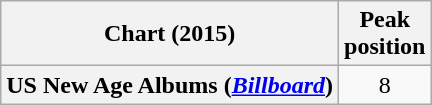<table class="wikitable plainrowheaders">
<tr>
<th scope="col">Chart (2015)</th>
<th scope="col">Peak<br>position</th>
</tr>
<tr>
<th scope="row">US New Age Albums (<em><a href='#'>Billboard</a></em>)</th>
<td align=center>8</td>
</tr>
</table>
